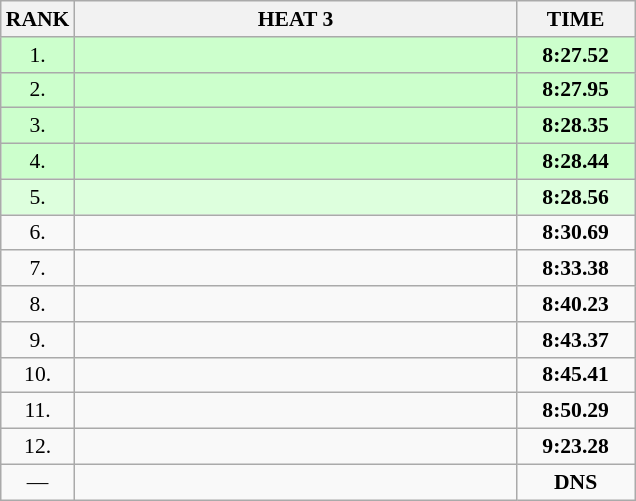<table class="wikitable" style="border-collapse: collapse; font-size: 90%;">
<tr>
<th>RANK</th>
<th style="width: 20em">HEAT 3</th>
<th style="width: 5em">TIME</th>
</tr>
<tr style="background:#ccffcc;">
<td align="center">1.</td>
<td></td>
<td align="center"><strong>8:27.52</strong></td>
</tr>
<tr style="background:#ccffcc;">
<td align="center">2.</td>
<td></td>
<td align="center"><strong>8:27.95</strong></td>
</tr>
<tr style="background:#ccffcc;">
<td align="center">3.</td>
<td></td>
<td align="center"><strong>8:28.35</strong></td>
</tr>
<tr style="background:#ccffcc;">
<td align="center">4.</td>
<td></td>
<td align="center"><strong>8:28.44</strong></td>
</tr>
<tr style="background:#ddffdd;">
<td align="center">5.</td>
<td></td>
<td align="center"><strong>8:28.56</strong></td>
</tr>
<tr>
<td align="center">6.</td>
<td></td>
<td align="center"><strong>8:30.69</strong></td>
</tr>
<tr>
<td align="center">7.</td>
<td></td>
<td align="center"><strong>8:33.38</strong></td>
</tr>
<tr>
<td align="center">8.</td>
<td></td>
<td align="center"><strong>8:40.23</strong></td>
</tr>
<tr>
<td align="center">9.</td>
<td></td>
<td align="center"><strong>8:43.37</strong></td>
</tr>
<tr>
<td align="center">10.</td>
<td></td>
<td align="center"><strong>8:45.41</strong></td>
</tr>
<tr>
<td align="center">11.</td>
<td></td>
<td align="center"><strong>8:50.29</strong></td>
</tr>
<tr>
<td align="center">12.</td>
<td></td>
<td align="center"><strong>9:23.28</strong></td>
</tr>
<tr>
<td align="center">—</td>
<td></td>
<td align="center"><strong>DNS</strong></td>
</tr>
</table>
